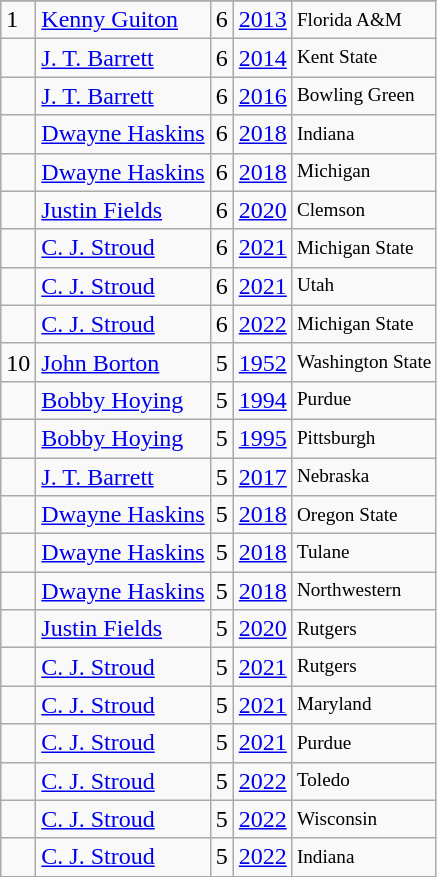<table class="wikitable">
<tr>
</tr>
<tr>
<td>1</td>
<td><a href='#'>Kenny Guiton</a></td>
<td>6</td>
<td><a href='#'>2013</a></td>
<td style="font-size:80%;">Florida A&M</td>
</tr>
<tr>
<td></td>
<td><a href='#'>J. T. Barrett</a></td>
<td>6</td>
<td><a href='#'>2014</a></td>
<td style="font-size:80%;">Kent State</td>
</tr>
<tr>
<td></td>
<td><a href='#'>J. T. Barrett</a></td>
<td>6</td>
<td><a href='#'>2016</a></td>
<td style="font-size:80%;">Bowling Green</td>
</tr>
<tr>
<td></td>
<td><a href='#'>Dwayne Haskins</a></td>
<td>6</td>
<td><a href='#'>2018</a></td>
<td style="font-size:80%;">Indiana</td>
</tr>
<tr>
<td></td>
<td><a href='#'>Dwayne Haskins</a></td>
<td>6</td>
<td><a href='#'>2018</a></td>
<td style="font-size:80%;">Michigan</td>
</tr>
<tr>
<td></td>
<td><a href='#'>Justin Fields</a></td>
<td>6</td>
<td><a href='#'>2020</a></td>
<td style="font-size:80%;">Clemson</td>
</tr>
<tr>
<td></td>
<td><a href='#'>C. J. Stroud</a></td>
<td>6</td>
<td><a href='#'>2021</a></td>
<td style="font-size:80%;">Michigan State</td>
</tr>
<tr>
<td></td>
<td><a href='#'>C. J. Stroud</a></td>
<td>6</td>
<td><a href='#'>2021</a></td>
<td style="font-size:80%;">Utah</td>
</tr>
<tr>
<td></td>
<td><a href='#'>C. J. Stroud</a></td>
<td>6</td>
<td><a href='#'>2022</a></td>
<td style="font-size:80%;">Michigan State</td>
</tr>
<tr>
<td>10</td>
<td><a href='#'>John Borton</a></td>
<td>5</td>
<td><a href='#'>1952</a></td>
<td style="font-size:80%;">Washington State</td>
</tr>
<tr>
<td></td>
<td><a href='#'>Bobby Hoying</a></td>
<td>5</td>
<td><a href='#'>1994</a></td>
<td style="font-size:80%;">Purdue</td>
</tr>
<tr>
<td></td>
<td><a href='#'>Bobby Hoying</a></td>
<td>5</td>
<td><a href='#'>1995</a></td>
<td style="font-size:80%;">Pittsburgh</td>
</tr>
<tr>
<td></td>
<td><a href='#'>J. T. Barrett</a></td>
<td>5</td>
<td><a href='#'>2017</a></td>
<td style="font-size:80%;">Nebraska</td>
</tr>
<tr>
<td></td>
<td><a href='#'>Dwayne Haskins</a></td>
<td>5</td>
<td><a href='#'>2018</a></td>
<td style="font-size:80%;">Oregon State</td>
</tr>
<tr>
<td></td>
<td><a href='#'>Dwayne Haskins</a></td>
<td>5</td>
<td><a href='#'>2018</a></td>
<td style="font-size:80%;">Tulane</td>
</tr>
<tr>
<td></td>
<td><a href='#'>Dwayne Haskins</a></td>
<td>5</td>
<td><a href='#'>2018</a></td>
<td style="font-size:80%;">Northwestern</td>
</tr>
<tr>
<td></td>
<td><a href='#'>Justin Fields</a></td>
<td>5</td>
<td><a href='#'>2020</a></td>
<td style="font-size:80%;">Rutgers</td>
</tr>
<tr>
<td></td>
<td><a href='#'>C. J. Stroud</a></td>
<td>5</td>
<td><a href='#'>2021</a></td>
<td style="font-size:80%;">Rutgers</td>
</tr>
<tr>
<td></td>
<td><a href='#'>C. J. Stroud</a></td>
<td>5</td>
<td><a href='#'>2021</a></td>
<td style="font-size:80%;">Maryland</td>
</tr>
<tr>
<td></td>
<td><a href='#'>C. J. Stroud</a></td>
<td>5</td>
<td><a href='#'>2021</a></td>
<td style="font-size:80%;">Purdue</td>
</tr>
<tr>
<td></td>
<td><a href='#'>C. J. Stroud</a></td>
<td>5</td>
<td><a href='#'>2022</a></td>
<td style="font-size:80%;">Toledo</td>
</tr>
<tr>
<td></td>
<td><a href='#'>C. J. Stroud</a></td>
<td>5</td>
<td><a href='#'>2022</a></td>
<td style="font-size:80%;">Wisconsin</td>
</tr>
<tr>
<td></td>
<td><a href='#'>C. J. Stroud</a></td>
<td>5</td>
<td><a href='#'>2022</a></td>
<td style="font-size:80%;">Indiana</td>
</tr>
</table>
